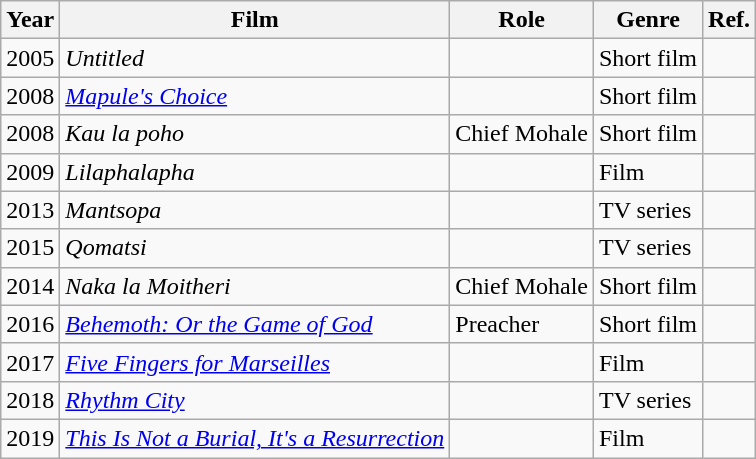<table class="wikitable">
<tr>
<th>Year</th>
<th>Film</th>
<th>Role</th>
<th>Genre</th>
<th>Ref.</th>
</tr>
<tr>
<td>2005</td>
<td><em>Untitled</em></td>
<td></td>
<td>Short film</td>
<td></td>
</tr>
<tr>
<td>2008</td>
<td><em><a href='#'>Mapule's Choice</a></em></td>
<td></td>
<td>Short film</td>
<td></td>
</tr>
<tr>
<td>2008</td>
<td><em>Kau la poho</em></td>
<td>Chief Mohale</td>
<td>Short film</td>
<td></td>
</tr>
<tr>
<td>2009</td>
<td><em>Lilaphalapha</em></td>
<td></td>
<td>Film</td>
<td></td>
</tr>
<tr>
<td>2013</td>
<td><em>Mantsopa</em></td>
<td></td>
<td>TV series</td>
<td></td>
</tr>
<tr>
<td>2015</td>
<td><em>Qomatsi</em></td>
<td></td>
<td>TV series</td>
<td></td>
</tr>
<tr>
<td>2014</td>
<td><em>Naka la Moitheri</em></td>
<td>Chief Mohale</td>
<td>Short film</td>
<td></td>
</tr>
<tr>
<td>2016</td>
<td><em><a href='#'>Behemoth: Or the Game of God</a></em></td>
<td>Preacher</td>
<td>Short film</td>
<td></td>
</tr>
<tr>
<td>2017</td>
<td><em><a href='#'>Five Fingers for Marseilles</a></em></td>
<td></td>
<td>Film</td>
<td></td>
</tr>
<tr>
<td>2018</td>
<td><em><a href='#'>Rhythm City</a></em></td>
<td></td>
<td>TV series</td>
<td></td>
</tr>
<tr>
<td>2019</td>
<td><em><a href='#'>This Is Not a Burial, It's a Resurrection</a></em></td>
<td></td>
<td>Film</td>
<td></td>
</tr>
</table>
